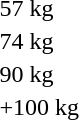<table>
<tr>
<td rowspan=2>57 kg<br></td>
<td rowspan=2></td>
<td rowspan=2></td>
<td></td>
</tr>
<tr>
<td></td>
</tr>
<tr>
<td rowspan=2>74 kg<br></td>
<td rowspan=2></td>
<td rowspan=2></td>
<td></td>
</tr>
<tr>
<td></td>
</tr>
<tr>
<td rowspan=2>90 kg<br></td>
<td rowspan=2></td>
<td rowspan=2></td>
<td></td>
</tr>
<tr>
<td></td>
</tr>
<tr>
<td rowspan=2>+100 kg<br></td>
<td rowspan=2></td>
<td rowspan=2></td>
<td></td>
</tr>
<tr>
<td></td>
</tr>
</table>
